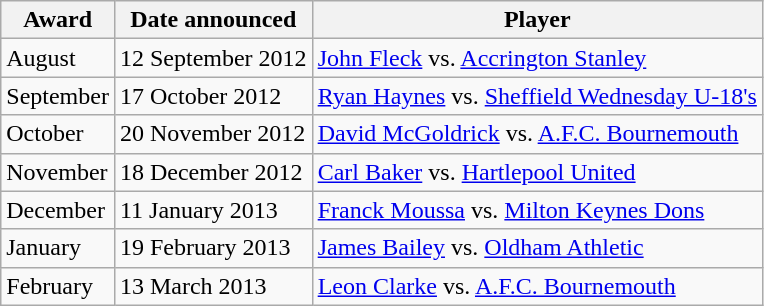<table class="wikitable">
<tr>
<th>Award</th>
<th>Date announced</th>
<th>Player</th>
</tr>
<tr>
<td>August</td>
<td>12 September 2012</td>
<td> <a href='#'>John Fleck</a> vs. <a href='#'>Accrington Stanley</a></td>
</tr>
<tr>
<td>September</td>
<td>17 October 2012</td>
<td> <a href='#'>Ryan Haynes</a> vs. <a href='#'>Sheffield Wednesday U-18's</a></td>
</tr>
<tr>
<td>October</td>
<td>20 November 2012</td>
<td> <a href='#'>David McGoldrick</a> vs. <a href='#'>A.F.C. Bournemouth</a></td>
</tr>
<tr>
<td>November</td>
<td>18 December 2012</td>
<td> <a href='#'>Carl Baker</a> vs. <a href='#'>Hartlepool United</a></td>
</tr>
<tr>
<td>December</td>
<td>11 January 2013</td>
<td> <a href='#'>Franck Moussa</a> vs. <a href='#'>Milton Keynes Dons</a></td>
</tr>
<tr>
<td>January</td>
<td>19 February 2013</td>
<td> <a href='#'>James Bailey</a> vs. <a href='#'>Oldham Athletic</a></td>
</tr>
<tr>
<td>February</td>
<td>13 March 2013</td>
<td> <a href='#'>Leon Clarke</a> vs. <a href='#'>A.F.C. Bournemouth</a></td>
</tr>
</table>
